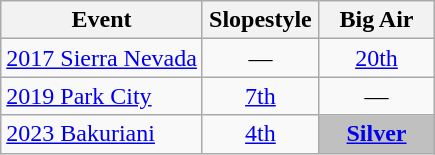<table class="wikitable" style="text-align: center;">
<tr>
<th>Event</th>
<th style="width:70px;">Slopestyle</th>
<th style="width:70px;">Big Air</th>
</tr>
<tr>
<td align=left><a href='#'>2017 Sierra Nevada</a></td>
<td>—</td>
<td><a href='#'>20th</a></td>
</tr>
<tr>
<td align=left><a href='#'>2019 Park City</a></td>
<td><a href='#'>7th</a></td>
<td>—</td>
</tr>
<tr>
<td align=left><a href='#'>2023 Bakuriani</a></td>
<td><a href='#'>4th</a></td>
<td style="background:silver"><a href='#'><strong>Silver</strong></a></td>
</tr>
</table>
